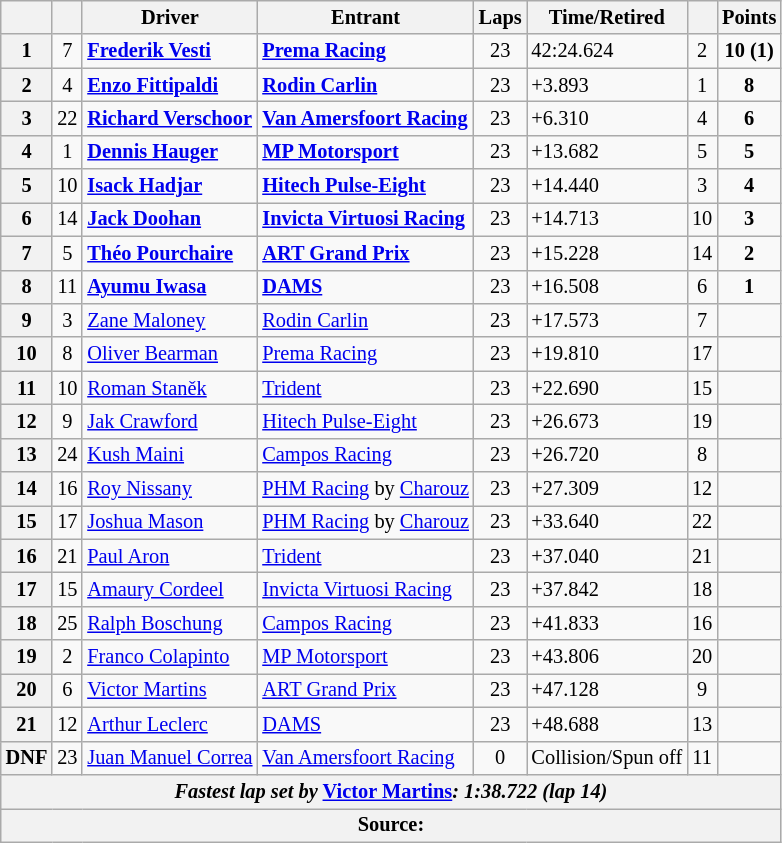<table class="wikitable" style="font-size:85%">
<tr>
<th scope="col"></th>
<th scope="col"></th>
<th scope="col">Driver</th>
<th scope="col">Entrant</th>
<th scope="col">Laps</th>
<th scope="col">Time/Retired</th>
<th scope="col"></th>
<th scope="col">Points</th>
</tr>
<tr>
<th>1</th>
<td align="center">7</td>
<td> <strong><a href='#'>Frederik Vesti</a></strong></td>
<td><strong><a href='#'>Prema Racing</a></strong></td>
<td align="center">23</td>
<td>42:24.624</td>
<td align="center">2</td>
<td align="center"><strong>10 (1)</strong></td>
</tr>
<tr>
<th>2</th>
<td align="center">4</td>
<td> <strong><a href='#'>Enzo Fittipaldi</a></strong></td>
<td><strong><a href='#'>Rodin Carlin</a></strong></td>
<td align="center">23</td>
<td>+3.893</td>
<td align="center">1</td>
<td align="center"><strong>8</strong></td>
</tr>
<tr>
<th>3</th>
<td align="center">22</td>
<td> <strong><a href='#'>Richard Verschoor</a></strong></td>
<td><strong><a href='#'>Van Amersfoort Racing</a></strong></td>
<td align="center">23</td>
<td>+6.310</td>
<td align="center">4</td>
<td align="center"><strong>6</strong></td>
</tr>
<tr>
<th>4</th>
<td align="center">1</td>
<td> <strong><a href='#'>Dennis Hauger</a></strong></td>
<td><strong><a href='#'>MP Motorsport</a></strong></td>
<td align="center">23</td>
<td>+13.682</td>
<td align="center">5</td>
<td align="center"><strong>5</strong></td>
</tr>
<tr>
<th>5</th>
<td align="center">10</td>
<td> <strong><a href='#'>Isack Hadjar</a></strong></td>
<td><strong><a href='#'>Hitech Pulse-Eight</a></strong></td>
<td align="center">23</td>
<td>+14.440</td>
<td align="center">3</td>
<td align="center"><strong>4</strong></td>
</tr>
<tr>
<th>6</th>
<td align="center">14</td>
<td> <strong><a href='#'>Jack Doohan</a></strong></td>
<td><strong><a href='#'>Invicta Virtuosi Racing</a></strong></td>
<td align="center">23</td>
<td>+14.713</td>
<td align="center">10</td>
<td align="center"><strong>3</strong></td>
</tr>
<tr>
<th>7</th>
<td align="center">5</td>
<td> <strong><a href='#'>Théo Pourchaire</a></strong></td>
<td><strong><a href='#'>ART Grand Prix</a></strong></td>
<td align="center">23</td>
<td>+15.228</td>
<td align="center">14</td>
<td align="center"><strong>2</strong></td>
</tr>
<tr>
<th>8</th>
<td align="center">11</td>
<td> <strong><a href='#'>Ayumu Iwasa</a></strong></td>
<td><strong><a href='#'>DAMS</a></strong></td>
<td align="center">23</td>
<td>+16.508</td>
<td align="center">6</td>
<td align="center"><strong>1</strong></td>
</tr>
<tr>
<th>9</th>
<td align="center">3</td>
<td> <a href='#'>Zane Maloney</a></td>
<td><a href='#'>Rodin Carlin</a></td>
<td align="center">23</td>
<td>+17.573</td>
<td align="center">7</td>
<td align="center"></td>
</tr>
<tr>
<th>10</th>
<td align="center">8</td>
<td> <a href='#'>Oliver Bearman</a></td>
<td><a href='#'>Prema Racing</a></td>
<td align="center">23</td>
<td>+19.810</td>
<td align="center">17</td>
<td align="center"></td>
</tr>
<tr>
<th>11</th>
<td align="center">10</td>
<td> <a href='#'>Roman Staněk</a></td>
<td><a href='#'>Trident</a></td>
<td align="center">23</td>
<td>+22.690</td>
<td align="center">15</td>
<td align="center"></td>
</tr>
<tr>
<th>12</th>
<td align="center">9</td>
<td> <a href='#'>Jak Crawford</a></td>
<td><a href='#'>Hitech Pulse-Eight</a></td>
<td align="center">23</td>
<td>+26.673</td>
<td align="center">19</td>
<td align="center"></td>
</tr>
<tr>
<th>13</th>
<td align="center">24</td>
<td> <a href='#'>Kush Maini</a></td>
<td><a href='#'>Campos Racing</a></td>
<td align="center">23</td>
<td>+26.720</td>
<td align="center">8</td>
<td align="center"></td>
</tr>
<tr>
<th>14</th>
<td align="center">16</td>
<td> <a href='#'>Roy Nissany</a></td>
<td><a href='#'>PHM Racing</a> by <a href='#'>Charouz</a></td>
<td align="center">23</td>
<td>+27.309</td>
<td align="center">12</td>
<td align="center"></td>
</tr>
<tr>
<th>15</th>
<td align="center">17</td>
<td> <a href='#'>Joshua Mason</a></td>
<td><a href='#'>PHM Racing</a> by <a href='#'>Charouz</a></td>
<td align="center">23</td>
<td>+33.640</td>
<td align="center">22</td>
<td align="center"></td>
</tr>
<tr>
<th>16</th>
<td align="center">21</td>
<td> <a href='#'>Paul Aron</a></td>
<td><a href='#'>Trident</a></td>
<td align="center">23</td>
<td>+37.040</td>
<td align="center">21</td>
<td align="center"></td>
</tr>
<tr>
<th>17</th>
<td align="center">15</td>
<td> <a href='#'>Amaury Cordeel</a></td>
<td><a href='#'>Invicta Virtuosi Racing</a></td>
<td align="center">23</td>
<td>+37.842</td>
<td align="center">18</td>
<td align="center"></td>
</tr>
<tr>
<th>18</th>
<td align="center">25</td>
<td> <a href='#'>Ralph Boschung</a></td>
<td><a href='#'>Campos Racing</a></td>
<td align="center">23</td>
<td>+41.833</td>
<td align="center">16</td>
<td align="center"></td>
</tr>
<tr>
<th>19</th>
<td align="center">2</td>
<td> <a href='#'>Franco Colapinto</a></td>
<td><a href='#'>MP Motorsport</a></td>
<td align="center">23</td>
<td>+43.806</td>
<td align="center">20</td>
<td align="center"></td>
</tr>
<tr>
<th>20</th>
<td align="center">6</td>
<td> <a href='#'>Victor Martins</a></td>
<td><a href='#'>ART Grand Prix</a></td>
<td align="center">23</td>
<td>+47.128</td>
<td align="center">9</td>
<td align="center"></td>
</tr>
<tr>
<th>21</th>
<td align="center">12</td>
<td> <a href='#'>Arthur Leclerc</a></td>
<td><a href='#'>DAMS</a></td>
<td align="center">23</td>
<td>+48.688</td>
<td align="center">13</td>
<td align="center"></td>
</tr>
<tr>
<th>DNF</th>
<td align="center">23</td>
<td> <a href='#'>Juan Manuel Correa</a></td>
<td><a href='#'>Van Amersfoort Racing</a></td>
<td align="center">0</td>
<td>Collision/Spun off</td>
<td align="center">11</td>
<td align="center"></td>
</tr>
<tr>
<th colspan="8"><em>Fastest lap set by</em> <strong> <a href='#'>Victor Martins</a><strong><em>: 1:38.722 (lap 14)<em></th>
</tr>
<tr>
<th colspan="8">Source:</th>
</tr>
</table>
